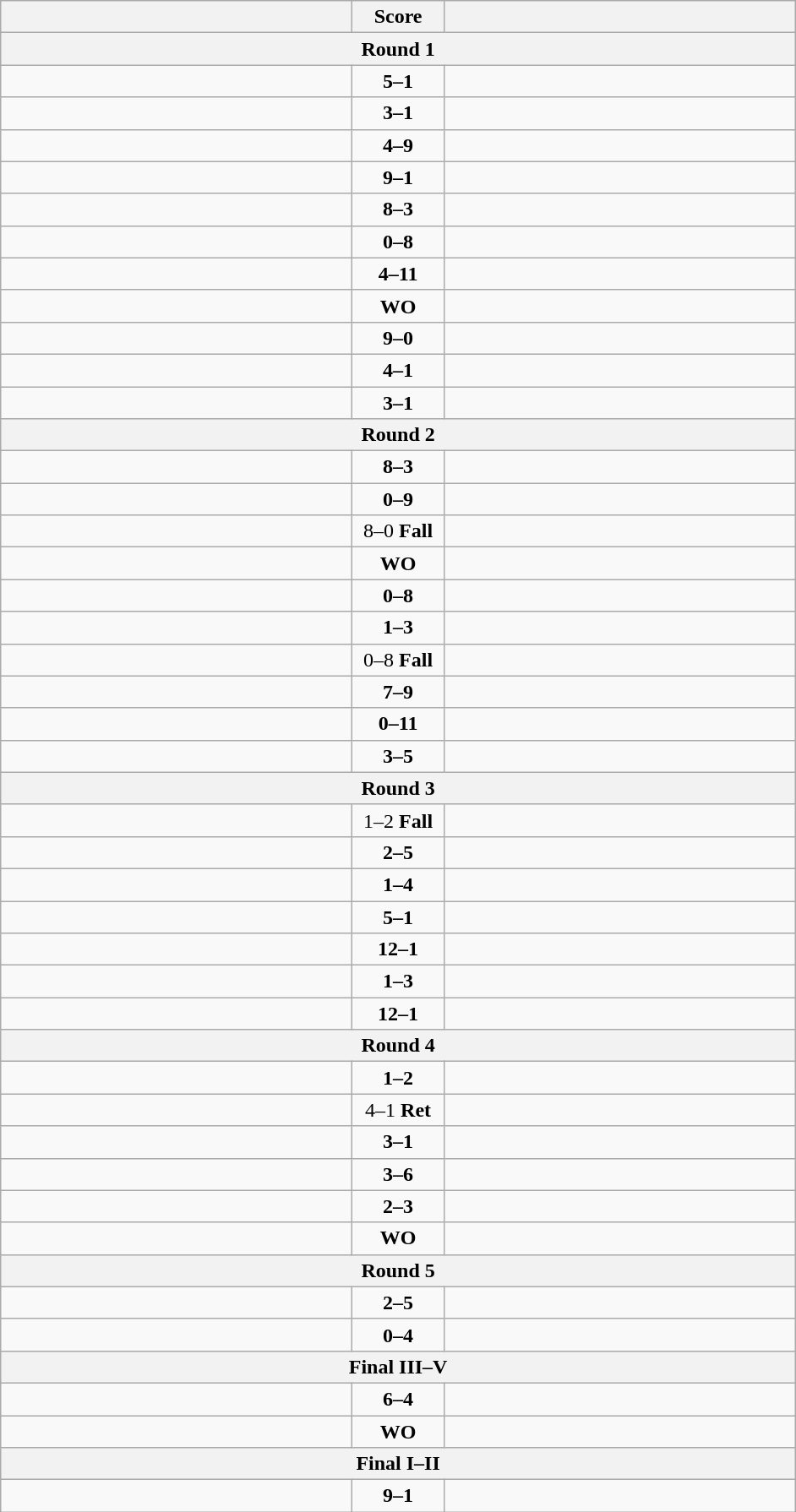<table class="wikitable" style="text-align: left;">
<tr>
<th align="right" width="270"></th>
<th width="65">Score</th>
<th align="left" width="270"></th>
</tr>
<tr>
<th colspan="3">Round 1</th>
</tr>
<tr>
<td><strong></strong></td>
<td align=center><strong>5–1</strong></td>
<td></td>
</tr>
<tr>
<td><strong></strong></td>
<td align=center><strong>3–1</strong></td>
<td></td>
</tr>
<tr>
<td></td>
<td align=center><strong>4–9</strong></td>
<td><strong></strong></td>
</tr>
<tr>
<td><strong></strong></td>
<td align=center><strong>9–1</strong></td>
<td></td>
</tr>
<tr>
<td><strong></strong></td>
<td align=center><strong>8–3</strong></td>
<td></td>
</tr>
<tr>
<td></td>
<td align=center><strong>0–8</strong></td>
<td><strong></strong></td>
</tr>
<tr>
<td></td>
<td align=center><strong>4–11</strong></td>
<td><strong></strong></td>
</tr>
<tr>
<td><strong></strong></td>
<td align=center><strong>WO</strong></td>
<td></td>
</tr>
<tr>
<td><strong></strong></td>
<td align=center><strong>9–0</strong></td>
<td></td>
</tr>
<tr>
<td><strong></strong></td>
<td align=center><strong>4–1</strong></td>
<td></td>
</tr>
<tr>
<td><strong></strong></td>
<td align=center><strong>3–1</strong></td>
<td></td>
</tr>
<tr>
<th colspan="3">Round 2</th>
</tr>
<tr>
<td><strong></strong></td>
<td align=center><strong>8–3</strong></td>
<td></td>
</tr>
<tr>
<td></td>
<td align=center><strong>0–9</strong></td>
<td><strong></strong></td>
</tr>
<tr>
<td><strong></strong></td>
<td align=center>8–0 <strong>Fall</strong></td>
<td></td>
</tr>
<tr>
<td><strong></strong></td>
<td align=center><strong>WO</strong></td>
<td></td>
</tr>
<tr>
<td></td>
<td align=center><strong>0–8</strong></td>
<td><strong></strong></td>
</tr>
<tr>
<td></td>
<td align=center><strong>1–3</strong></td>
<td><strong></strong></td>
</tr>
<tr>
<td></td>
<td align=center>0–8 <strong>Fall</strong></td>
<td><strong></strong></td>
</tr>
<tr>
<td></td>
<td align=center><strong>7–9</strong></td>
<td><strong></strong></td>
</tr>
<tr>
<td></td>
<td align=center><strong>0–11</strong></td>
<td><strong></strong></td>
</tr>
<tr>
<td></td>
<td align=center><strong>3–5</strong></td>
<td><strong></strong></td>
</tr>
<tr>
<th colspan="3">Round 3</th>
</tr>
<tr>
<td></td>
<td align=center>1–2 <strong>Fall</strong></td>
<td><strong></strong></td>
</tr>
<tr>
<td></td>
<td align=center><strong>2–5</strong></td>
<td><strong></strong></td>
</tr>
<tr>
<td></td>
<td align=center><strong>1–4</strong></td>
<td><strong></strong></td>
</tr>
<tr>
<td><strong></strong></td>
<td align=center><strong>5–1</strong></td>
<td></td>
</tr>
<tr>
<td><strong></strong></td>
<td align=center><strong>12–1</strong></td>
<td></td>
</tr>
<tr>
<td></td>
<td align=center><strong>1–3</strong></td>
<td><strong></strong></td>
</tr>
<tr>
<td><strong></strong></td>
<td align=center><strong>12–1</strong></td>
<td></td>
</tr>
<tr>
<th colspan="3">Round 4</th>
</tr>
<tr>
<td><strong></strong></td>
<td align=center><strong>1–2</strong></td>
<td><strong></strong></td>
</tr>
<tr>
<td><strong></strong></td>
<td align=center>4–1 <strong>Ret</strong></td>
<td></td>
</tr>
<tr>
<td><strong></strong></td>
<td align=center><strong>3–1</strong></td>
<td></td>
</tr>
<tr>
<td></td>
<td align=center><strong>3–6</strong></td>
<td><strong></strong></td>
</tr>
<tr>
<td></td>
<td align=center><strong>2–3</strong></td>
<td><strong></strong></td>
</tr>
<tr>
<td><strong></strong></td>
<td align=center><strong>WO</strong></td>
<td></td>
</tr>
<tr>
<th colspan="3">Round 5</th>
</tr>
<tr>
<td></td>
<td align=center><strong>2–5</strong></td>
<td><strong></strong></td>
</tr>
<tr>
<td></td>
<td align=center><strong>0–4</strong></td>
<td><strong></strong></td>
</tr>
<tr>
<th colspan="3">Final III–V</th>
</tr>
<tr>
<td><strong></strong></td>
<td align=center><strong>6–4</strong></td>
<td></td>
</tr>
<tr>
<td><strong></strong></td>
<td align=center><strong>WO</strong></td>
<td></td>
</tr>
<tr>
<th colspan="3">Final I–II</th>
</tr>
<tr>
<td><strong></strong></td>
<td align=center><strong>9–1</strong></td>
<td></td>
</tr>
</table>
